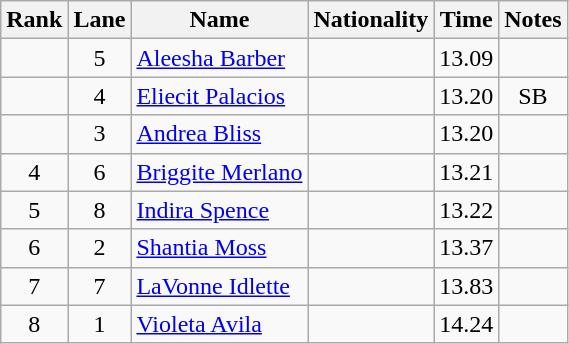<table class="wikitable sortable" style="text-align:center">
<tr>
<th>Rank</th>
<th>Lane</th>
<th>Name</th>
<th>Nationality</th>
<th>Time</th>
<th>Notes</th>
</tr>
<tr>
<td></td>
<td>5</td>
<td align=left><a href='#'>Aleesha Barber</a></td>
<td align=left></td>
<td>13.09</td>
<td></td>
</tr>
<tr>
<td></td>
<td>4</td>
<td align=left><a href='#'>Eliecit Palacios</a></td>
<td align=left></td>
<td>13.20</td>
<td>SB</td>
</tr>
<tr>
<td></td>
<td>3</td>
<td align=left><a href='#'>Andrea Bliss</a></td>
<td align=left></td>
<td>13.20</td>
<td></td>
</tr>
<tr>
<td>4</td>
<td>6</td>
<td align=left><a href='#'>Briggite Merlano</a></td>
<td align=left></td>
<td>13.21</td>
<td></td>
</tr>
<tr>
<td>5</td>
<td>8</td>
<td align=left><a href='#'>Indira Spence</a></td>
<td align=left></td>
<td>13.22</td>
<td></td>
</tr>
<tr>
<td>6</td>
<td>2</td>
<td align=left><a href='#'>Shantia Moss</a></td>
<td align=left></td>
<td>13.37</td>
<td></td>
</tr>
<tr>
<td>7</td>
<td>7</td>
<td align=left><a href='#'>LaVonne Idlette</a></td>
<td align=left></td>
<td>13.83</td>
<td></td>
</tr>
<tr>
<td>8</td>
<td>1</td>
<td align=left><a href='#'>Violeta Avila</a></td>
<td align=left></td>
<td>14.24</td>
<td></td>
</tr>
</table>
